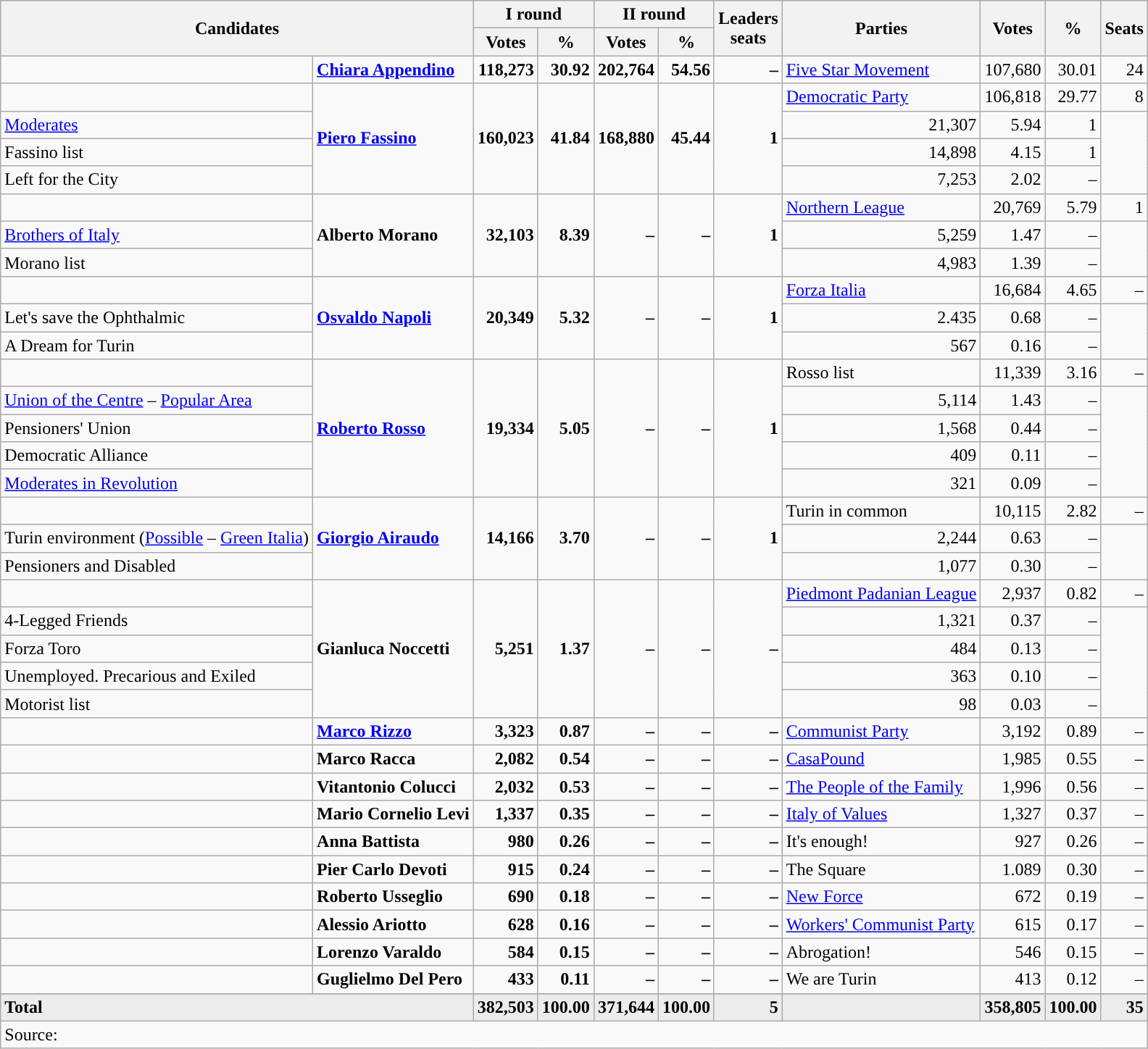<table class="wikitable" style="text-align:left">
<tr>
<th rowspan=2 colspan="2">Candidates</th>
<th colspan=2>I round</th>
<th colspan=2>II round</th>
<th rowspan=2>Leaders<br> seats</th>
<th rowspan=2>Parties</th>
<th rowspan=2>Votes</th>
<th rowspan=2>%</th>
<th rowspan=2>Seats</th>
</tr>
<tr>
<th>Votes</th>
<th>%</th>
<th>Votes</th>
<th>%</th>
</tr>
<tr>
<td></td>
<td><strong><a href='#'>Chiara Appendino</a></strong></td>
<td align=right><strong>118,273</strong></td>
<td align=right><strong>30.92</strong></td>
<td align=right><strong>202,764</strong></td>
<td align=right><strong>54.56</strong></td>
<td align=right><strong>–</strong></td>
<td><a href='#'>Five Star Movement</a></td>
<td align=right>107,680</td>
<td align=right>30.01</td>
<td align=right>24</td>
</tr>
<tr>
<td></td>
<td rowspan=4><strong><a href='#'>Piero Fassino</a></strong></td>
<td rowspan=4 align=right><strong>160,023</strong></td>
<td rowspan=4 align=right><strong>41.84</strong></td>
<td rowspan=4 align=right><strong>168,880</strong></td>
<td rowspan=4 align=right><strong>45.44</strong></td>
<td rowspan=4 align=right><strong>1</strong></td>
<td><a href='#'>Democratic Party</a></td>
<td align=right>106,818</td>
<td align=right>29.77</td>
<td align=right>8</td>
</tr>
<tr>
<td><a href='#'>Moderates</a></td>
<td align=right>21,307</td>
<td align=right>5.94</td>
<td align=right>1</td>
</tr>
<tr>
<td>Fassino list</td>
<td align=right>14,898</td>
<td align=right>4.15</td>
<td align=right>1</td>
</tr>
<tr>
<td>Left for the City</td>
<td align=right>7,253</td>
<td align=right>2.02</td>
<td align=right>–</td>
</tr>
<tr>
<td></td>
<td rowspan=3><strong>Alberto Morano</strong></td>
<td rowspan=3 align=right><strong>32,103</strong></td>
<td rowspan=3 align=right><strong>8.39</strong></td>
<td rowspan=3 align=right><strong>–</strong></td>
<td rowspan=3 align=right><strong>–</strong></td>
<td rowspan=3 align=right><strong>1</strong></td>
<td><a href='#'>Northern League</a></td>
<td align=right>20,769</td>
<td align=right>5.79</td>
<td align=right>1</td>
</tr>
<tr>
<td><a href='#'>Brothers of Italy</a></td>
<td align=right>5,259</td>
<td align=right>1.47</td>
<td align=right>–</td>
</tr>
<tr>
<td>Morano list</td>
<td align=right>4,983</td>
<td align=right>1.39</td>
<td align=right>–</td>
</tr>
<tr>
<td></td>
<td rowspan=3><strong><a href='#'>Osvaldo Napoli</a></strong></td>
<td rowspan=3 align=right><strong>20,349</strong></td>
<td rowspan=3 align=right><strong>5.32</strong></td>
<td rowspan=3 align=right><strong>–</strong></td>
<td rowspan=3 align=right><strong>–</strong></td>
<td rowspan=3 align=right><strong>1</strong></td>
<td><a href='#'>Forza Italia</a></td>
<td align=right>16,684</td>
<td align=right>4.65</td>
<td align=right>–</td>
</tr>
<tr>
<td>Let's save the Ophthalmic</td>
<td align=right>2.435</td>
<td align=right>0.68</td>
<td align=right>–</td>
</tr>
<tr>
<td>A Dream for Turin</td>
<td align=right>567</td>
<td align=right>0.16</td>
<td align=right>–</td>
</tr>
<tr>
<td></td>
<td rowspan=5><strong><a href='#'>Roberto Rosso</a></strong></td>
<td rowspan=5 align=right><strong>19,334</strong></td>
<td rowspan=5 align=right><strong>5.05</strong></td>
<td rowspan=5 align=right><strong>–</strong></td>
<td rowspan=5 align=right><strong>–</strong></td>
<td rowspan=5 align=right><strong>1</strong></td>
<td>Rosso list</td>
<td align=right>11,339</td>
<td align=right>3.16</td>
<td align=right>–</td>
</tr>
<tr>
<td><a href='#'>Union of the Centre</a> – <a href='#'>Popular Area</a></td>
<td align=right>5,114</td>
<td align=right>1.43</td>
<td align=right>–</td>
</tr>
<tr>
<td>Pensioners' Union</td>
<td align=right>1,568</td>
<td align=right>0.44</td>
<td align=right>–</td>
</tr>
<tr>
<td>Democratic Alliance</td>
<td align=right>409</td>
<td align=right>0.11</td>
<td align=right>–</td>
</tr>
<tr>
<td><a href='#'>Moderates in Revolution</a></td>
<td align=right>321</td>
<td align=right>0.09</td>
<td align=right>–</td>
</tr>
<tr>
<td></td>
<td rowspan=3><strong><a href='#'>Giorgio Airaudo</a></strong></td>
<td rowspan=3 align=right><strong>14,166</strong></td>
<td rowspan=3 align=right><strong>3.70</strong></td>
<td rowspan=3 align=right><strong>–</strong></td>
<td rowspan=3 align=right><strong>–</strong></td>
<td rowspan=3 align=right><strong>1</strong></td>
<td>Turin in common</td>
<td align=right>10,115</td>
<td align=right>2.82</td>
<td align=right>–</td>
</tr>
<tr>
<td>Turin environment (<a href='#'>Possible</a> – <a href='#'>Green Italia</a>)</td>
<td align=right>2,244</td>
<td align=right>0.63</td>
<td align=right>–</td>
</tr>
<tr>
<td>Pensioners and Disabled</td>
<td align=right>1,077</td>
<td align=right>0.30</td>
<td align=right>–</td>
</tr>
<tr>
<td></td>
<td rowspan=5><strong>Gianluca Noccetti</strong></td>
<td rowspan=5 align=right><strong>5,251</strong></td>
<td rowspan=5 align=right><strong>1.37</strong></td>
<td rowspan=5 align=right><strong>–</strong></td>
<td rowspan=5 align=right><strong>–</strong></td>
<td rowspan=5 align=right><strong>–</strong></td>
<td><a href='#'>Piedmont Padanian League</a></td>
<td align=right>2,937</td>
<td align=right>0.82</td>
<td align=right>–</td>
</tr>
<tr>
<td>4-Legged Friends</td>
<td align=right>1,321</td>
<td align=right>0.37</td>
<td align=right>–</td>
</tr>
<tr>
<td>Forza Toro</td>
<td align=right>484</td>
<td align=right>0.13</td>
<td align=right>–</td>
</tr>
<tr>
<td>Unemployed. Precarious and Exiled</td>
<td align=right>363</td>
<td align=right>0.10</td>
<td align=right>–</td>
</tr>
<tr>
<td>Motorist list</td>
<td align=right>98</td>
<td align=right>0.03</td>
<td align=right>–</td>
</tr>
<tr>
<td></td>
<td><strong><a href='#'>Marco Rizzo</a></strong></td>
<td align=right><strong>3,323</strong></td>
<td align=right><strong>0.87</strong></td>
<td align=right><strong>–</strong></td>
<td align=right><strong>–</strong></td>
<td align=right><strong>–</strong></td>
<td><a href='#'>Communist Party</a></td>
<td align=right>3,192</td>
<td align=right>0.89</td>
<td align=right>–</td>
</tr>
<tr>
<td></td>
<td><strong>Marco Racca</strong></td>
<td align=right><strong>2,082</strong></td>
<td align=right><strong>0.54</strong></td>
<td align=right><strong>–</strong></td>
<td align=right><strong>–</strong></td>
<td align=right><strong>–</strong></td>
<td><a href='#'>CasaPound</a></td>
<td align=right>1,985</td>
<td align=right>0.55</td>
<td align=right>–</td>
</tr>
<tr>
<td></td>
<td><strong>Vitantonio Colucci</strong></td>
<td align=right><strong>2,032</strong></td>
<td align=right><strong>0.53</strong></td>
<td align=right><strong>–</strong></td>
<td align=right><strong>–</strong></td>
<td align=right><strong>–</strong></td>
<td><a href='#'>The People of the Family</a></td>
<td align=right>1,996</td>
<td align=right>0.56</td>
<td align=right>–</td>
</tr>
<tr>
<td></td>
<td><strong>Mario Cornelio Levi</strong></td>
<td align=right><strong>1,337</strong></td>
<td align=right><strong>0.35</strong></td>
<td align=right><strong>–</strong></td>
<td align=right><strong>–</strong></td>
<td align=right><strong>–</strong></td>
<td><a href='#'>Italy of Values</a></td>
<td align=right>1,327</td>
<td align=right>0.37</td>
<td align=right>–</td>
</tr>
<tr>
<td></td>
<td><strong>Anna Battista</strong></td>
<td align=right><strong>980</strong></td>
<td align=right><strong>0.26</strong></td>
<td align=right><strong>–</strong></td>
<td align=right><strong>–</strong></td>
<td align=right><strong>–</strong></td>
<td>It's enough!</td>
<td align=right>927</td>
<td align=right>0.26</td>
<td align=right>–</td>
</tr>
<tr>
<td></td>
<td><strong>Pier Carlo Devoti</strong></td>
<td align=right><strong>915</strong></td>
<td align=right><strong>0.24</strong></td>
<td align=right><strong>–</strong></td>
<td align=right><strong>–</strong></td>
<td align=right><strong>–</strong></td>
<td>The Square</td>
<td align=right>1.089</td>
<td align=right>0.30</td>
<td align=right>–</td>
</tr>
<tr>
<td></td>
<td><strong>Roberto Usseglio</strong></td>
<td align=right><strong>690</strong></td>
<td align=right><strong>0.18</strong></td>
<td align=right><strong>–</strong></td>
<td align=right><strong>–</strong></td>
<td align=right><strong>–</strong></td>
<td><a href='#'>New Force</a></td>
<td align=right>672</td>
<td align=right>0.19</td>
<td align=right>–</td>
</tr>
<tr>
<td></td>
<td><strong>Alessio Ariotto</strong></td>
<td align=right><strong>628</strong></td>
<td align=right><strong>0.16</strong></td>
<td align=right><strong>–</strong></td>
<td align=right><strong>–</strong></td>
<td align=right><strong>–</strong></td>
<td><a href='#'>Workers' Communist Party</a></td>
<td align=right>615</td>
<td align=right>0.17</td>
<td align=right>–</td>
</tr>
<tr>
<td></td>
<td><strong>Lorenzo Varaldo</strong></td>
<td align=right><strong>584</strong></td>
<td align=right><strong>0.15</strong></td>
<td align=right><strong>–</strong></td>
<td align=right><strong>–</strong></td>
<td align=right><strong>–</strong></td>
<td>Abrogation!</td>
<td align=right>546</td>
<td align=right>0.15</td>
<td align=right>–</td>
</tr>
<tr>
<td></td>
<td><strong>Guglielmo Del Pero</strong></td>
<td align=right><strong>433</strong></td>
<td align=right><strong>0.11</strong></td>
<td align=right><strong>–</strong></td>
<td align=right><strong>–</strong></td>
<td align=right><strong>–</strong></td>
<td>We are Turin</td>
<td align=right>413</td>
<td align=right>0.12</td>
<td align=right>–</td>
</tr>
<tr>
</tr>
<tr bgcolor=ececec>
<td colspan="2"><strong>Total</strong></td>
<td align=right><strong>382,503</strong></td>
<td align=right><strong>100.00</strong></td>
<td align=right><strong>371,644</strong></td>
<td align=right><strong>100.00</strong></td>
<td align=right><strong>5</strong></td>
<td align=right></td>
<td align=right><strong>358,805</strong></td>
<td align=right><strong>100.00</strong></td>
<td align=right><strong>35</strong></td>
</tr>
<tr>
<td style="text-align:left;" colspan="11">Source: </td>
</tr>
</table>
